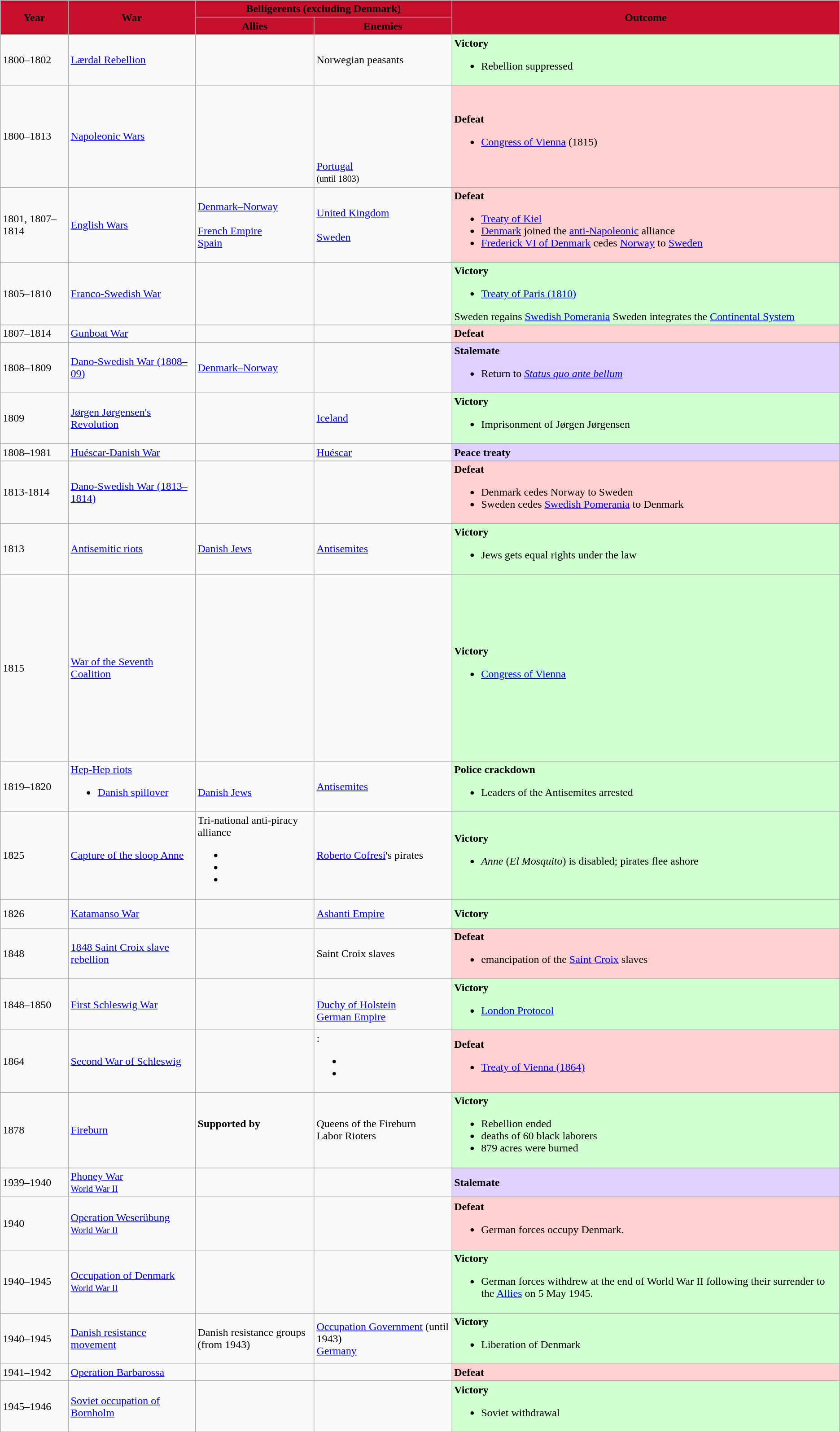<table class="wikitable" style="font-size:100%">
<tr>
<th rowspan="2" style="background:#C8102E;"><span>Year</span></th>
<th rowspan="2" style="background:#C8102E;"><span>War</span></th>
<th colspan="2" style="background:#C8102E;"><span>Belligerents (excluding Denmark)</span></th>
<th rowspan="2" style="background:#C8102E;"><span>Outcome</span></th>
</tr>
<tr>
<th style="background:#C8102E;"><span>Allies</span></th>
<th style="background:#C8102E;"><span>Enemies</span></th>
</tr>
<tr>
<td>1800–1802</td>
<td><a href='#'>Lærdal Rebellion</a></td>
<td></td>
<td> Norwegian peasants</td>
<td style="background:#D0FFD0"><strong>Victory</strong><br><ul><li>Rebellion suppressed</li></ul></td>
</tr>
<tr>
<td>1800–1813</td>
<td><a href='#'>Napoleonic Wars</a></td>
<td><br></td>
<td><br><br><br><br><br><br> <a href='#'>Portugal</a><br> <small>(until 1803)</small><br></td>
<td style="background:#FFD0D0"><strong>Defeat</strong><br><ul><li><a href='#'>Congress of Vienna</a> (1815)</li></ul></td>
</tr>
<tr>
<td>1801, 1807–1814</td>
<td><a href='#'>English Wars</a></td>
<td> <a href='#'>Denmark–Norway</a><br><br> <a href='#'>French Empire</a><br>
 <a href='#'>Spain</a></td>
<td> <a href='#'>United Kingdom</a> <br><br> <a href='#'>Sweden</a></td>
<td style="background:#FFD0D0"><strong>Defeat</strong><br><ul><li><a href='#'>Treaty of Kiel</a></li><li><a href='#'>Denmark</a> joined the <a href='#'>anti-Napoleonic</a> alliance</li><li><a href='#'>Frederick VI of Denmark</a> cedes <a href='#'>Norway</a> to <a href='#'>Sweden</a></li></ul></td>
</tr>
<tr>
<td>1805–1810</td>
<td><a href='#'>Franco-Swedish War</a></td>
<td></td>
<td></td>
<td style="background:#D0FFD0"><strong>Victory</strong><br><ul><li><a href='#'>Treaty of Paris (1810)</a></li></ul>Sweden regains <a href='#'>Swedish Pomerania</a>
Sweden integrates the <a href='#'>Continental System</a></td>
</tr>
<tr>
<td>1807–1814</td>
<td><a href='#'>Gunboat War</a></td>
<td></td>
<td></td>
<td style="background:#FFD0D0"><strong>Defeat</strong></td>
</tr>
<tr>
<td>1808–1809</td>
<td><a href='#'>Dano-Swedish War (1808–09)</a></td>
<td> <a href='#'>Denmark–Norway</a><br></td>
<td><br></td>
<td style="background:#E0D0FF"><strong>Stalemate</strong><br><ul><li>Return to <em><a href='#'>Status quo ante bellum</a></em></li></ul></td>
</tr>
<tr>
<td>1809</td>
<td><a href='#'>Jørgen Jørgensen's Revolution</a></td>
<td><br></td>
<td> <a href='#'>Iceland</a></td>
<td style="background:#D0FFD0"><strong>Victory</strong><br><ul><li>Imprisonment of Jørgen Jørgensen</li></ul></td>
</tr>
<tr>
<td>1808–1981</td>
<td><a href='#'>Huéscar-Danish War</a></td>
<td></td>
<td><a href='#'>Huéscar</a></td>
<td style="background:#E0D0FF"><strong>Peace treaty</strong></td>
</tr>
<tr>
<td>1813-1814</td>
<td><a href='#'>Dano-Swedish War (1813–1814)</a></td>
<td></td>
<td><br><br><br></td>
<td style="background:#FFD0D0"><strong>Defeat</strong><br><ul><li>Denmark cedes Norway to Sweden</li><li>Sweden cedes <a href='#'>Swedish Pomerania</a> to Denmark</li></ul></td>
</tr>
<tr>
<td>1813</td>
<td><a href='#'>Antisemitic riots</a></td>
<td> <a href='#'>Danish Jews</a></td>
<td><a href='#'>Antisemites</a></td>
<td style="background: #D0FFD0"><strong>Victory</strong><br><ul><li>Jews gets equal rights under the law</li></ul></td>
</tr>
<tr>
<td>1815</td>
<td><a href='#'>War of the Seventh Coalition</a></td>
<td><br><br><br><br><br><br><br><br><br><br><br><br><br><br><br></td>
<td><br></td>
<td style="background:#D0FFD0"><strong>Victory</strong><br><ul><li><a href='#'>Congress of Vienna</a></li></ul></td>
</tr>
<tr>
<td>1819–1820</td>
<td><a href='#'>Hep-Hep riots</a><br><ul><li><a href='#'>Danish spillover</a></li></ul></td>
<td><br><a href='#'>Danish Jews</a></td>
<td><a href='#'>Antisemites</a></td>
<td style="background: #D0FFD0"><strong>Police crackdown</strong><br><ul><li>Leaders of the Antisemites arrested</li></ul></td>
</tr>
<tr>
<td>1825</td>
<td><a href='#'>Capture of the sloop Anne</a></td>
<td> Tri-national anti-piracy alliance<br><ul><li></li><li></li><li></li></ul></td>
<td> <a href='#'>Roberto Cofresí</a>'s pirates</td>
<td style="background:#D0FFD0"><strong>Victory</strong><br><ul><li><em>Anne</em> (<em>El Mosquito</em>) is disabled; pirates flee ashore</li></ul></td>
</tr>
<tr>
<td>1826</td>
<td><a href='#'>Katamanso War</a></td>
<td><br><br></td>
<td><a href='#'>Ashanti Empire</a></td>
<td style="background:#D0FFD0"><strong>Victory</strong></td>
</tr>
<tr>
<td>1848</td>
<td><a href='#'>1848 Saint Croix slave rebellion</a></td>
<td></td>
<td>Saint Croix slaves</td>
<td style="background:#FFD0D0"><strong> Defeat</strong><br><ul><li>emancipation of the <a href='#'>Saint Croix</a> slaves</li></ul></td>
</tr>
<tr>
<td>1848–1850</td>
<td><a href='#'>First Schleswig War</a></td>
<td></td>
<td><br> <a href='#'>Duchy of Holstein</a><br> <a href='#'>German Empire</a></td>
<td style="background:#D0FFD0"><strong>Victory</strong><br><ul><li><a href='#'>London Protocol</a></li></ul></td>
</tr>
<tr>
<td>1864</td>
<td><a href='#'>Second War of Schleswig</a></td>
<td></td>
<td>:<br><ul><li></li><li></li></ul></td>
<td style="background:#FFD0D0"><strong>Defeat</strong><br><ul><li><a href='#'>Treaty of Vienna (1864)</a></li></ul></td>
</tr>
<tr>
<td>1878</td>
<td><a href='#'>Fireburn</a></td>
<td><br> <strong>Supported by</strong><br><br><br></td>
<td>Queens of the Fireburn<br>Labor Rioters</td>
<td style="background:#D0FFD0"><strong>Victory</strong><br><ul><li>Rebellion ended</li><li>deaths of 60 black laborers</li><li>879 acres were burned</li></ul></td>
</tr>
<tr>
<td>1939–1940</td>
<td><a href='#'>Phoney War</a><br><small><a href='#'>World War II</a></small></td>
<td><br><br></td>
<td><br></td>
<td style="background:#E0D0FF"><strong>Stalemate</strong></td>
</tr>
<tr>
<td>1940</td>
<td><a href='#'>Operation Weserübung</a><br><small><a href='#'>World War II</a></small></td>
<td><br><br><br><br></td>
<td></td>
<td style="background:#FFD0D0"><strong>Defeat</strong><br><ul><li>German forces occupy Denmark.</li></ul></td>
</tr>
<tr>
<td>1940–1945</td>
<td><a href='#'>Occupation of Denmark</a><br><small><a href='#'>World War II</a></small></td>
<td><br></td>
<td><br></td>
<td style="background:#D0FFD0"><strong>Victory</strong><br><ul><li>German forces withdrew at the end of World War II following their surrender to the <a href='#'>Allies</a> on 5 May 1945.</li></ul></td>
</tr>
<tr>
<td>1940–1945</td>
<td><a href='#'>Danish resistance movement</a></td>
<td> Danish resistance groups<br> (from 1943)</td>
<td> <a href='#'>Occupation Government</a> (until 1943)<br> <a href='#'>Germany</a></td>
<td style="background:#D0FFD0"><strong>Victory</strong><br><ul><li>Liberation of Denmark</li></ul></td>
</tr>
<tr>
<td>1941–1942</td>
<td><a href='#'>Operation Barbarossa</a></td>
<td></td>
<td></td>
<td style="background:#FFD0D0"><strong>Defeat</strong></td>
</tr>
<tr>
<td>1945–1946</td>
<td><a href='#'>Soviet occupation of Bornholm</a></td>
<td></td>
<td></td>
<td style="background:#D0FFD0"><strong>Victory</strong><br><ul><li>Soviet withdrawal</li></ul></td>
</tr>
</table>
